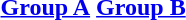<table>
<tr valign=top>
<th align="center"><a href='#'>Group A</a></th>
<th align="center"><a href='#'>Group B</a></th>
</tr>
<tr valign=top>
<td align="left"></td>
<td align="left"></td>
</tr>
</table>
